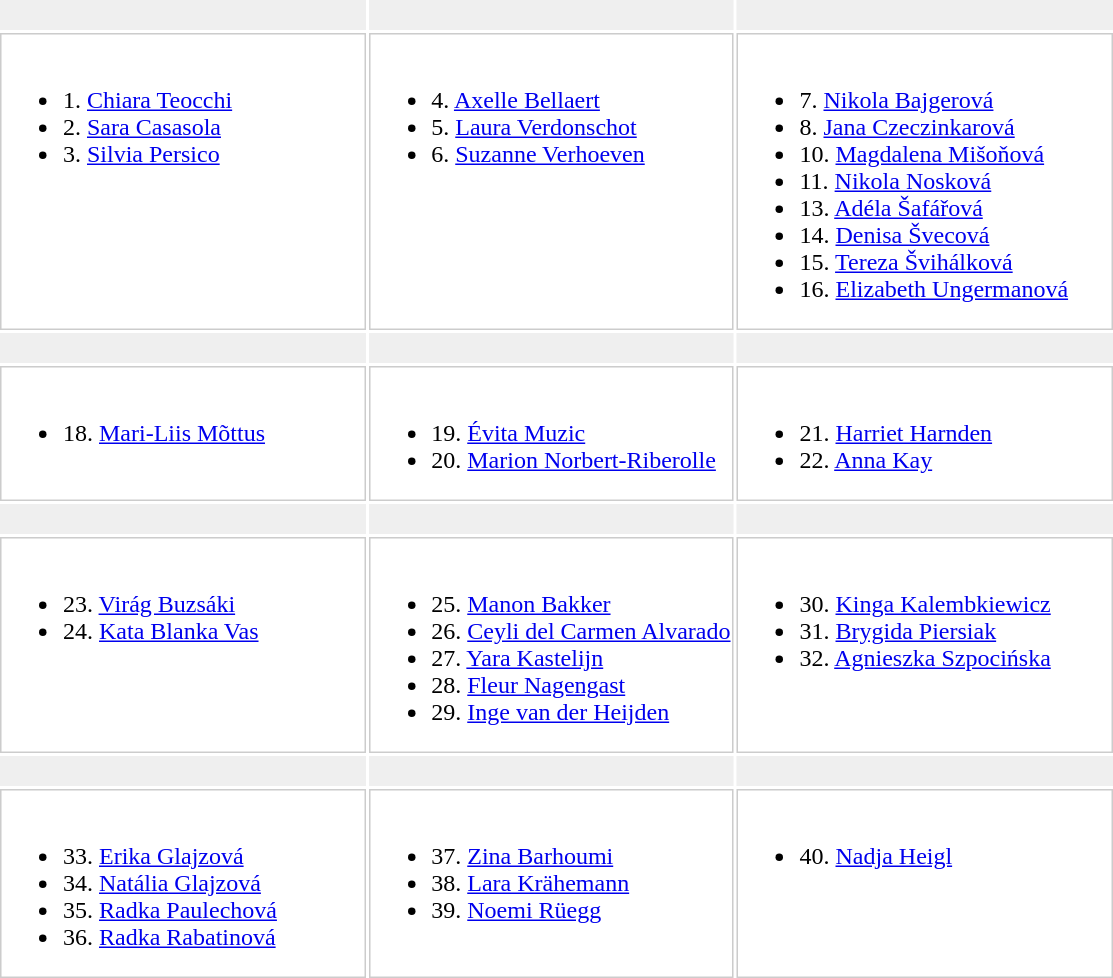<table>
<tr align=center bgcolor="#EFEFEF">
<td width="33%"><br></td>
<td width="33%"><br></td>
<td width="34%"><br></td>
</tr>
<tr valign="top">
<td style="border:solid; border-width:1px; border-color:#CCCCCC;"><br><ul><li>1. <a href='#'>Chiara Teocchi</a></li><li>2. <a href='#'>Sara Casasola</a></li><li>3. <a href='#'>Silvia Persico</a></li></ul></td>
<td style="border:solid; border-width:1px; border-color:#CCCCCC;"><br><ul><li>4. <a href='#'>Axelle Bellaert</a></li><li>5. <a href='#'>Laura Verdonschot</a></li><li>6. <a href='#'>Suzanne Verhoeven</a></li></ul></td>
<td style="border:solid; border-width:1px; border-color:#CCCCCC;"><br><ul><li>7. <a href='#'>Nikola Bajgerová</a></li><li>8. <a href='#'>Jana Czeczinkarová</a></li><li>10. <a href='#'>Magdalena Mišoňová</a></li><li>11. <a href='#'>Nikola Nosková</a></li><li>13. <a href='#'>Adéla Šafářová</a></li><li>14. <a href='#'>Denisa Švecová</a></li><li>15. <a href='#'>Tereza Švihálková</a></li><li>16. <a href='#'>Elizabeth Ungermanová</a></li></ul></td>
</tr>
<tr align=center bgcolor="#EFEFEF">
<td><br></td>
<td width="33%"><br></td>
<td width="34%"><br></td>
</tr>
<tr valign="top">
<td style="border:solid; border-width:1px; border-color:#CCCCCC;"><br><ul><li>18. <a href='#'>Mari-Liis Mõttus</a></li></ul></td>
<td style="border:solid; border-width:1px; border-color:#CCCCCC;"><br><ul><li>19. <a href='#'>Évita Muzic</a></li><li>20. <a href='#'>Marion Norbert-Riberolle</a></li></ul></td>
<td style="border:solid; border-width:1px; border-color:#CCCCCC;"><br><ul><li>21. <a href='#'>Harriet Harnden</a></li><li>22. <a href='#'>Anna Kay</a></li></ul></td>
</tr>
<tr align=center bgcolor="#EFEFEF">
<td><br></td>
<td width="33%"><br></td>
<td width="34%"><br></td>
</tr>
<tr valign="top">
<td style="border:solid; border-width:1px; border-color:#CCCCCC;"><br><ul><li>23. <a href='#'>Virág Buzsáki</a></li><li>24. <a href='#'>Kata Blanka Vas</a></li></ul></td>
<td style="border:solid; border-width:1px; border-color:#CCCCCC;"><br><ul><li>25. <a href='#'>Manon Bakker</a></li><li>26. <a href='#'>Ceyli del Carmen Alvarado</a></li><li>27. <a href='#'>Yara Kastelijn</a></li><li>28. <a href='#'>Fleur Nagengast</a></li><li>29. <a href='#'>Inge van der Heijden</a></li></ul></td>
<td style="border:solid; border-width:1px; border-color:#CCCCCC;"><br><ul><li>30. <a href='#'>Kinga Kalembkiewicz</a></li><li>31. <a href='#'>Brygida Piersiak</a></li><li>32. <a href='#'>Agnieszka Szpocińska</a></li></ul></td>
</tr>
<tr align=center bgcolor="#EFEFEF">
<td><br></td>
<td width="33%"><br></td>
<td width="34%"><br></td>
</tr>
<tr valign="top">
<td style="border:solid; border-width:1px; border-color:#CCCCCC;"><br><ul><li>33. <a href='#'>Erika Glajzová</a></li><li>34. <a href='#'>Natália Glajzová</a></li><li>35. <a href='#'>Radka Paulechová</a></li><li>36. <a href='#'>Radka Rabatinová</a></li></ul></td>
<td style="border:solid; border-width:1px; border-color:#CCCCCC;"><br><ul><li>37. <a href='#'>Zina Barhoumi</a></li><li>38. <a href='#'>Lara Krähemann</a></li><li>39. <a href='#'>Noemi Rüegg</a></li></ul></td>
<td style="border:solid; border-width:1px; border-color:#CCCCCC;"><br><ul><li>40. <a href='#'>Nadja Heigl</a></li></ul></td>
</tr>
</table>
